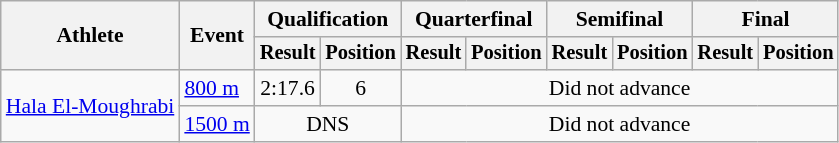<table class=wikitable style="font-size:90%">
<tr>
<th rowspan="2">Athlete</th>
<th rowspan="2">Event</th>
<th colspan="2">Qualification</th>
<th colspan="2">Quarterfinal</th>
<th colspan="2">Semifinal</th>
<th colspan="2">Final</th>
</tr>
<tr style="font-size:95%">
<th>Result</th>
<th>Position</th>
<th>Result</th>
<th>Position</th>
<th>Result</th>
<th>Position</th>
<th>Result</th>
<th>Position</th>
</tr>
<tr align=center>
<td align=left rowspan=2><a href='#'>Hala El-Moughrabi</a></td>
<td align=left><a href='#'>800 m</a></td>
<td>2:17.6</td>
<td>6</td>
<td colspan=6>Did not advance</td>
</tr>
<tr align=center>
<td align=left><a href='#'>1500 m</a></td>
<td colspan=2>DNS</td>
<td colspan=6>Did not advance</td>
</tr>
</table>
